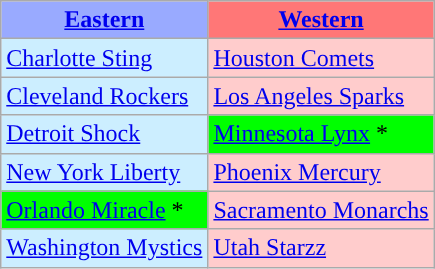<table class="wikitable">
<tr>
<th style="background-color: #9AF;"><a href='#'>Eastern</a></th>
<th style="background-color: #F77;"><a href='#'>Western</a></th>
</tr>
<tr>
<td style="background-color: #CEF;"><a href='#'>Charlotte Sting</a></td>
<td style="background-color: #FCC;"><a href='#'>Houston Comets</a></td>
</tr>
<tr>
<td style="background-color: #CEF;"><a href='#'>Cleveland Rockers</a></td>
<td style="background-color: #FCC;"><a href='#'>Los Angeles Sparks</a></td>
</tr>
<tr>
<td style="background-color: #CEF;"><a href='#'>Detroit Shock</a></td>
<td style="background-color: #0F0;"><a href='#'>Minnesota Lynx</a> *</td>
</tr>
<tr>
<td style="background-color: #CEF;"><a href='#'>New York Liberty</a></td>
<td style="background-color: #FCC;"><a href='#'>Phoenix Mercury</a></td>
</tr>
<tr>
<td style="background-color: #0F0;"><a href='#'>Orlando Miracle</a> *</td>
<td style="background-color: #FCC;"><a href='#'>Sacramento Monarchs</a></td>
</tr>
<tr>
<td style="background-color: #CEF;"><a href='#'>Washington Mystics</a></td>
<td style="background-color: #FCC;"><a href='#'>Utah Starzz</a></td>
</tr>
</table>
